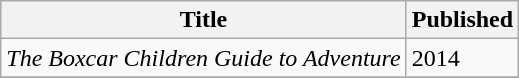<table class="wikitable sortable">
<tr>
<th>Title</th>
<th class="unsortable">Published</th>
</tr>
<tr>
<td><em>The Boxcar Children Guide to Adventure</em></td>
<td>2014</td>
</tr>
<tr>
</tr>
</table>
